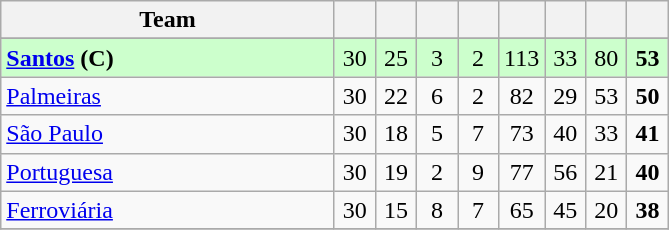<table class="wikitable" style="text-align: center;">
<tr>
<th width="215">Team</th>
<th width="20"></th>
<th width="20"></th>
<th width="20"></th>
<th width="20"></th>
<th width="20"></th>
<th width="20"></th>
<th width="20"></th>
<th width="20"></th>
</tr>
<tr>
</tr>
<tr bgcolor=#CCFFCC>
<td align=left><strong><a href='#'>Santos</a> (C)</strong></td>
<td>30</td>
<td>25</td>
<td>3</td>
<td>2</td>
<td>113</td>
<td>33</td>
<td>80</td>
<td><strong>53</strong></td>
</tr>
<tr>
<td align=left><a href='#'>Palmeiras</a></td>
<td>30</td>
<td>22</td>
<td>6</td>
<td>2</td>
<td>82</td>
<td>29</td>
<td>53</td>
<td><strong>50</strong></td>
</tr>
<tr>
<td align=left><a href='#'>São Paulo</a></td>
<td>30</td>
<td>18</td>
<td>5</td>
<td>7</td>
<td>73</td>
<td>40</td>
<td>33</td>
<td><strong>41</strong></td>
</tr>
<tr>
<td align=left><a href='#'>Portuguesa</a></td>
<td>30</td>
<td>19</td>
<td>2</td>
<td>9</td>
<td>77</td>
<td>56</td>
<td>21</td>
<td><strong>40</strong></td>
</tr>
<tr>
<td align=left><a href='#'>Ferroviária</a></td>
<td>30</td>
<td>15</td>
<td>8</td>
<td>7</td>
<td>65</td>
<td>45</td>
<td>20</td>
<td><strong>38</strong></td>
</tr>
<tr>
</tr>
</table>
